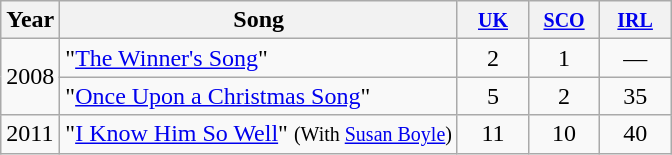<table class="wikitable" style="text-align="center;">
<tr>
<th>Year</th>
<th>Song</th>
<th width="40"><small><a href='#'>UK</a></small></th>
<th width="40"><small><a href='#'>SCO</a></small></th>
<th align="center" width="40"><small><a href='#'>IRL</a></small></th>
</tr>
<tr>
<td rowspan="2">2008</td>
<td align="left">"<a href='#'>The Winner's Song</a>"</td>
<td valign="top" align="center">2</td>
<td valign="top" align="center">1</td>
<td valign="top" align="center">—</td>
</tr>
<tr>
<td align="left">"<a href='#'>Once Upon a Christmas Song</a>"</td>
<td valign="top" align="center">5</td>
<td valign="top" align="center">2</td>
<td valign="top" align="center">35</td>
</tr>
<tr>
<td>2011</td>
<td align="left">"<a href='#'>I Know Him So Well</a>" <small>(With <a href='#'>Susan Boyle</a>)</small></td>
<td valign="top" align="center">11</td>
<td valign="top" align="center">10</td>
<td valign="top" align="center">40</td>
</tr>
</table>
